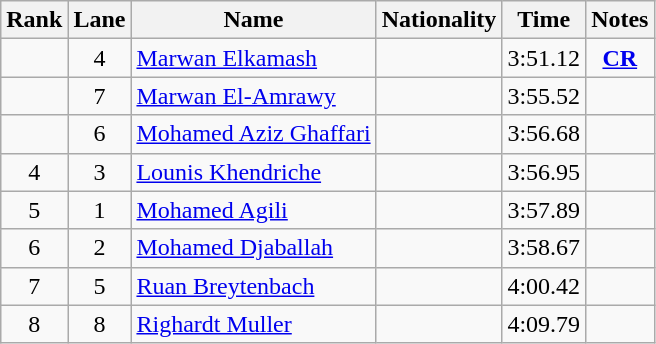<table class="wikitable sortable" style="text-align:center">
<tr>
<th>Rank</th>
<th>Lane</th>
<th>Name</th>
<th>Nationality</th>
<th>Time</th>
<th>Notes</th>
</tr>
<tr>
<td></td>
<td>4</td>
<td align=left><a href='#'>Marwan Elkamash</a></td>
<td align=left></td>
<td>3:51.12</td>
<td><strong><a href='#'>CR</a></strong></td>
</tr>
<tr>
<td></td>
<td>7</td>
<td align=left><a href='#'>Marwan El-Amrawy</a></td>
<td align=left></td>
<td>3:55.52</td>
<td></td>
</tr>
<tr>
<td></td>
<td>6</td>
<td align=left><a href='#'>Mohamed Aziz Ghaffari</a></td>
<td align=left></td>
<td>3:56.68</td>
<td></td>
</tr>
<tr>
<td>4</td>
<td>3</td>
<td align=left><a href='#'>Lounis Khendriche</a></td>
<td align=left></td>
<td>3:56.95</td>
<td></td>
</tr>
<tr>
<td>5</td>
<td>1</td>
<td align=left><a href='#'>Mohamed Agili</a></td>
<td align=left></td>
<td>3:57.89</td>
<td></td>
</tr>
<tr>
<td>6</td>
<td>2</td>
<td align=left><a href='#'>Mohamed Djaballah</a></td>
<td align=left></td>
<td>3:58.67</td>
<td></td>
</tr>
<tr>
<td>7</td>
<td>5</td>
<td align=left><a href='#'>Ruan Breytenbach</a></td>
<td align=left></td>
<td>4:00.42</td>
<td></td>
</tr>
<tr>
<td>8</td>
<td>8</td>
<td align=left><a href='#'>Righardt Muller</a></td>
<td align=left></td>
<td>4:09.79</td>
<td></td>
</tr>
</table>
